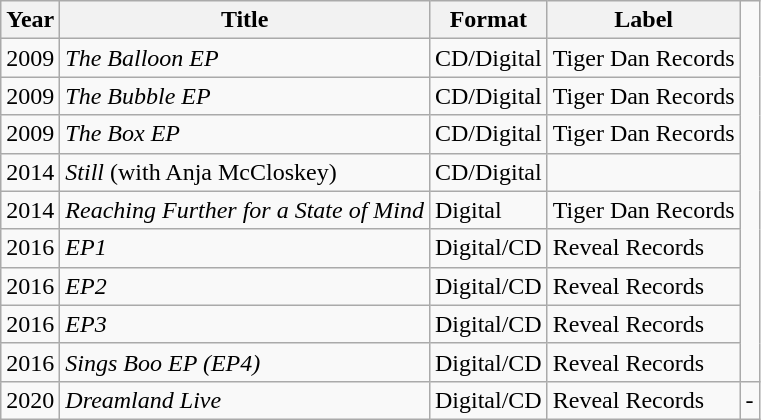<table class="wikitable">
<tr>
<th>Year</th>
<th>Title</th>
<th>Format</th>
<th>Label</th>
</tr>
<tr>
<td>2009</td>
<td><em>The Balloon EP</em></td>
<td>CD/Digital</td>
<td>Tiger Dan Records</td>
</tr>
<tr>
<td>2009</td>
<td><em>The Bubble EP</em></td>
<td>CD/Digital</td>
<td>Tiger Dan Records</td>
</tr>
<tr>
<td>2009</td>
<td><em>The Box EP</em></td>
<td>CD/Digital</td>
<td>Tiger Dan Records</td>
</tr>
<tr>
<td>2014</td>
<td><em>Still</em> (with Anja McCloskey)</td>
<td>CD/Digital</td>
<td></td>
</tr>
<tr>
<td>2014</td>
<td><em>Reaching Further for a State of Mind </em></td>
<td>Digital</td>
<td>Tiger Dan Records</td>
</tr>
<tr>
<td>2016</td>
<td><em>EP1 </em></td>
<td>Digital/CD</td>
<td>Reveal Records</td>
</tr>
<tr>
<td>2016</td>
<td><em>EP2</em></td>
<td>Digital/CD</td>
<td>Reveal Records</td>
</tr>
<tr>
<td>2016</td>
<td><em>EP3</em></td>
<td>Digital/CD</td>
<td>Reveal Records</td>
</tr>
<tr>
<td>2016</td>
<td><em>Sings Boo EP (EP4)</em></td>
<td>Digital/CD</td>
<td>Reveal Records</td>
</tr>
<tr>
<td>2020</td>
<td><em>Dreamland Live</em></td>
<td>Digital/CD</td>
<td>Reveal Records</td>
<td>-</td>
</tr>
</table>
